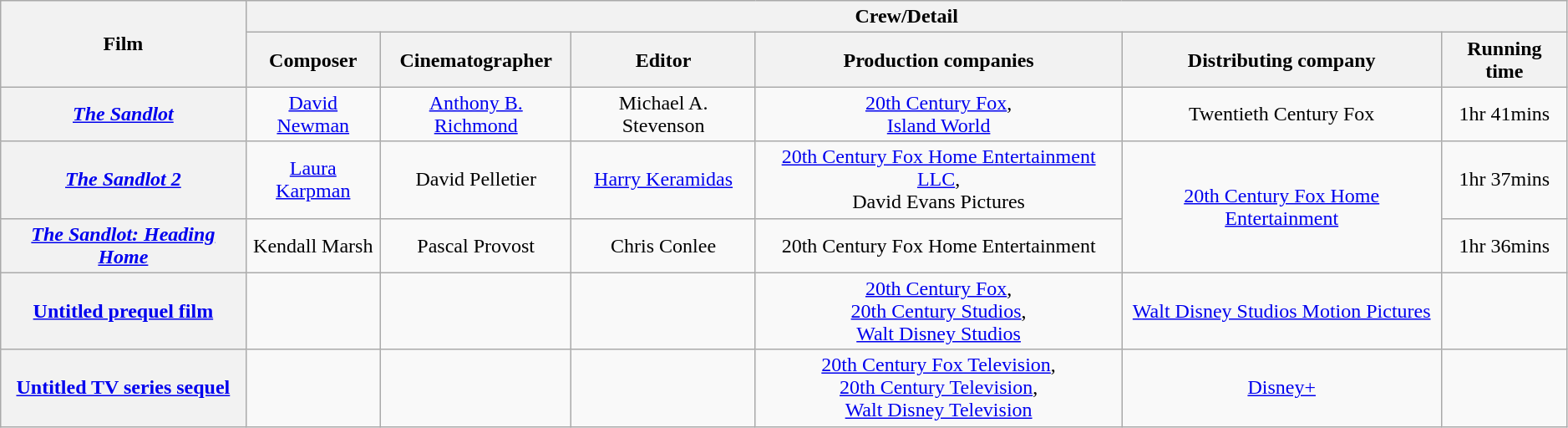<table class="wikitable sortable" style="text-align:center; width:99%;">
<tr>
<th rowspan="2">Film</th>
<th colspan="7">Crew/Detail</th>
</tr>
<tr>
<th style="text-align:center;">Composer</th>
<th style="text-align:center;">Cinematographer</th>
<th style="text-align:center;">Editor</th>
<th style="text-align:center;">Production companies</th>
<th style="text-align:center;">Distributing company</th>
<th style="text-align:center;">Running time</th>
</tr>
<tr>
<th><em><a href='#'>The Sandlot</a></em></th>
<td><a href='#'>David Newman</a></td>
<td><a href='#'>Anthony B. Richmond</a></td>
<td>Michael A. Stevenson</td>
<td><a href='#'>20th Century Fox</a>, <br><a href='#'>Island World</a></td>
<td>Twentieth Century Fox</td>
<td>1hr 41mins</td>
</tr>
<tr>
<th><em><a href='#'>The Sandlot 2</a></em></th>
<td><a href='#'>Laura Karpman</a></td>
<td>David Pelletier</td>
<td><a href='#'>Harry Keramidas</a></td>
<td><a href='#'>20th Century Fox Home Entertainment LLC</a>, <br>David Evans Pictures</td>
<td rowspan="2"><a href='#'>20th Century Fox Home Entertainment</a></td>
<td>1hr 37mins</td>
</tr>
<tr>
<th><em><a href='#'>The Sandlot: Heading Home</a></em></th>
<td>Kendall Marsh</td>
<td>Pascal Provost</td>
<td>Chris Conlee</td>
<td>20th Century Fox Home Entertainment</td>
<td>1hr 36mins</td>
</tr>
<tr>
<th><a href='#'>Untitled prequel film</a></th>
<td></td>
<td></td>
<td></td>
<td><a href='#'>20th Century Fox</a>, <br><a href='#'>20th Century Studios</a>, <br><a href='#'>Walt Disney Studios</a></td>
<td><a href='#'>Walt Disney Studios Motion Pictures</a></td>
<td></td>
</tr>
<tr>
<th><a href='#'>Untitled TV series sequel</a></th>
<td></td>
<td></td>
<td></td>
<td><a href='#'>20th Century Fox Television</a>, <br><a href='#'>20th Century Television</a>, <br><a href='#'>Walt Disney Television</a></td>
<td><a href='#'>Disney+</a></td>
<td></td>
</tr>
</table>
